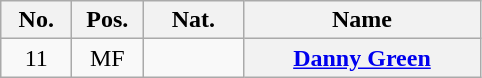<table class="wikitable plainrowheaders" style="text-align: center">
<tr>
<th width=40>No.</th>
<th width=40>Pos.</th>
<th width=60>Nat.</th>
<th width=150 scope=col>Name</th>
</tr>
<tr>
<td>11</td>
<td>MF</td>
<td align=left></td>
<th scope=row><a href='#'>Danny Green</a></th>
</tr>
</table>
